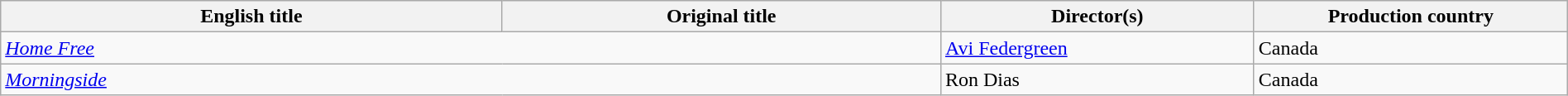<table class="wikitable" width=100%>
<tr>
<th scope="col" width="32%">English title</th>
<th scope="col" width="28%">Original title</th>
<th scope="col" width="20%">Director(s)</th>
<th scope="col" width="20%">Production country</th>
</tr>
<tr>
<td colspan=2><em><a href='#'>Home Free</a></em></td>
<td><a href='#'>Avi Federgreen</a></td>
<td>Canada</td>
</tr>
<tr>
<td colspan=2><em><a href='#'>Morningside</a></em></td>
<td>Ron Dias</td>
<td>Canada</td>
</tr>
</table>
